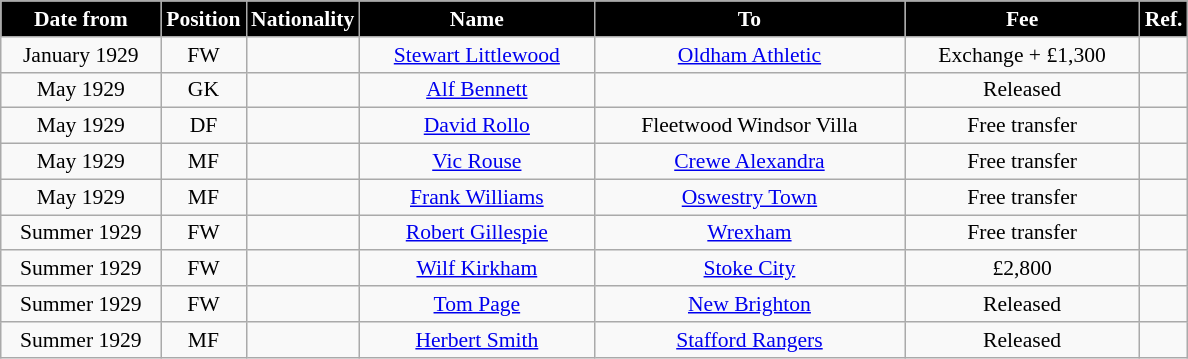<table class="wikitable" style="text-align:center; font-size:90%; ">
<tr>
<th style="background:#000000; color:white; width:100px;">Date from</th>
<th style="background:#000000; color:white; width:50px;">Position</th>
<th style="background:#000000; color:white; width:50px;">Nationality</th>
<th style="background:#000000; color:white; width:150px;">Name</th>
<th style="background:#000000; color:white; width:200px;">To</th>
<th style="background:#000000; color:white; width:150px;">Fee</th>
<th style="background:#000000; color:white; width:25px;">Ref.</th>
</tr>
<tr>
<td>January 1929</td>
<td>FW</td>
<td></td>
<td><a href='#'>Stewart Littlewood</a></td>
<td><a href='#'>Oldham Athletic</a></td>
<td>Exchange + £1,300</td>
<td></td>
</tr>
<tr>
<td>May 1929</td>
<td>GK</td>
<td></td>
<td><a href='#'>Alf Bennett</a></td>
<td></td>
<td>Released</td>
<td></td>
</tr>
<tr>
<td>May 1929</td>
<td>DF</td>
<td></td>
<td><a href='#'>David Rollo</a></td>
<td>Fleetwood Windsor Villa</td>
<td>Free transfer</td>
<td></td>
</tr>
<tr>
<td>May 1929</td>
<td>MF</td>
<td></td>
<td><a href='#'>Vic Rouse</a></td>
<td><a href='#'>Crewe Alexandra</a></td>
<td>Free transfer</td>
<td></td>
</tr>
<tr>
<td>May 1929</td>
<td>MF</td>
<td></td>
<td><a href='#'>Frank Williams</a></td>
<td> <a href='#'>Oswestry Town</a></td>
<td>Free transfer</td>
<td></td>
</tr>
<tr>
<td>Summer 1929</td>
<td>FW</td>
<td></td>
<td><a href='#'>Robert Gillespie</a></td>
<td><a href='#'>Wrexham</a></td>
<td>Free transfer</td>
<td></td>
</tr>
<tr>
<td>Summer 1929</td>
<td>FW</td>
<td></td>
<td><a href='#'>Wilf Kirkham</a></td>
<td><a href='#'>Stoke City</a></td>
<td>£2,800</td>
<td></td>
</tr>
<tr>
<td>Summer 1929</td>
<td>FW</td>
<td></td>
<td><a href='#'>Tom Page</a></td>
<td> <a href='#'>New Brighton</a></td>
<td>Released</td>
<td></td>
</tr>
<tr>
<td>Summer 1929</td>
<td>MF</td>
<td></td>
<td><a href='#'>Herbert Smith</a></td>
<td><a href='#'>Stafford Rangers</a></td>
<td>Released</td>
<td></td>
</tr>
</table>
